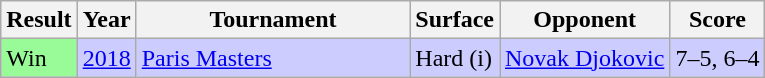<table class="sortable wikitable">
<tr>
<th>Result</th>
<th>Year</th>
<th width="175">Tournament</th>
<th>Surface</th>
<th>Opponent</th>
<th class="unsortable">Score</th>
</tr>
<tr style="background:#ccf;">
<td style="background:#98fb98;">Win</td>
<td><a href='#'>2018</a></td>
<td><a href='#'>Paris Masters</a></td>
<td>Hard (i)</td>
<td> <a href='#'>Novak Djokovic</a></td>
<td>7–5, 6–4</td>
</tr>
</table>
